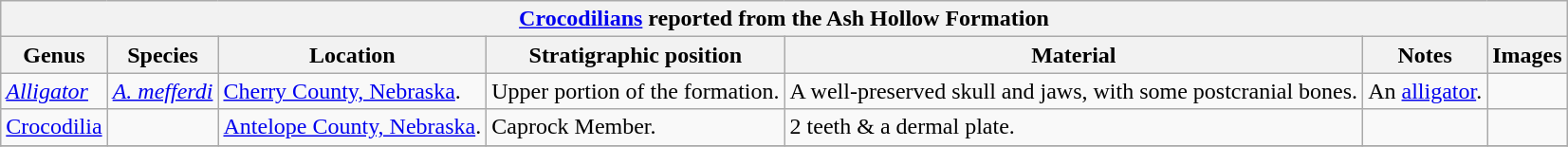<table class="wikitable" align="center">
<tr>
<th colspan="7" align="center"><strong><a href='#'>Crocodilians</a> reported from the Ash Hollow Formation</strong></th>
</tr>
<tr>
<th>Genus</th>
<th>Species</th>
<th>Location</th>
<th>Stratigraphic position</th>
<th><strong>Material</strong></th>
<th>Notes</th>
<th>Images</th>
</tr>
<tr>
<td><em><a href='#'>Alligator</a></em></td>
<td><em><a href='#'>A. mefferdi</a></em></td>
<td><a href='#'>Cherry County, Nebraska</a>.</td>
<td>Upper portion of the formation.</td>
<td>A well-preserved skull and jaws, with some postcranial bones.</td>
<td>An <a href='#'>alligator</a>.</td>
<td></td>
</tr>
<tr>
<td><a href='#'>Crocodilia</a></td>
<td></td>
<td><a href='#'>Antelope County, Nebraska</a>.</td>
<td>Caprock Member.</td>
<td>2 teeth & a dermal plate.</td>
<td></td>
<td></td>
</tr>
<tr>
</tr>
</table>
